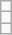<table class="wikitable" style="text-align:center;">
<tr>
<td></td>
</tr>
<tr>
<td></td>
</tr>
<tr>
<td></td>
</tr>
</table>
